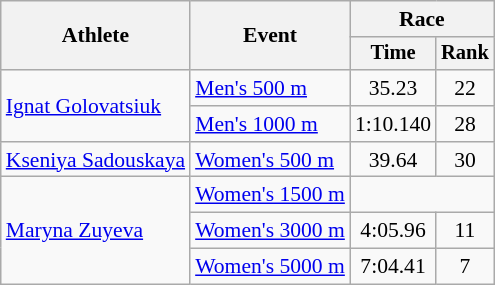<table class="wikitable" style="font-size:90%">
<tr>
<th rowspan=2>Athlete</th>
<th rowspan=2>Event</th>
<th colspan="2">Race</th>
</tr>
<tr style="font-size:95%">
<th>Time</th>
<th>Rank</th>
</tr>
<tr align=center>
<td align=left rowspan=2><a href='#'>Ignat Golovatsiuk</a></td>
<td align=left><a href='#'>Men's 500 m</a></td>
<td>35.23</td>
<td>22</td>
</tr>
<tr align=center>
<td align=left><a href='#'>Men's 1000 m</a></td>
<td>1:10.140</td>
<td>28</td>
</tr>
<tr align=center>
<td align=left><a href='#'>Kseniya Sadouskaya</a></td>
<td align=left><a href='#'>Women's 500 m</a></td>
<td>39.64</td>
<td>30</td>
</tr>
<tr align=center>
<td align=left rowspan=3><a href='#'>Maryna Zuyeva</a></td>
<td align=left><a href='#'>Women's 1500 m</a></td>
<td colspan=2></td>
</tr>
<tr align=center>
<td align=left><a href='#'>Women's 3000 m</a></td>
<td>4:05.96</td>
<td>11</td>
</tr>
<tr align=center>
<td align=left><a href='#'>Women's 5000 m</a></td>
<td>7:04.41</td>
<td>7</td>
</tr>
</table>
